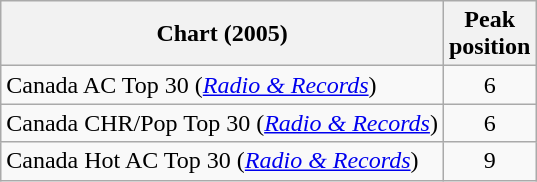<table class="wikitable sortable">
<tr>
<th>Chart (2005)</th>
<th>Peak<br>position</th>
</tr>
<tr>
<td>Canada AC Top 30 (<em><a href='#'>Radio & Records</a></em>)</td>
<td align="center">6</td>
</tr>
<tr>
<td>Canada CHR/Pop Top 30 (<em><a href='#'>Radio & Records</a></em>)</td>
<td align="center">6</td>
</tr>
<tr>
<td>Canada Hot AC Top 30 (<em><a href='#'>Radio & Records</a></em>)</td>
<td align="center">9</td>
</tr>
</table>
